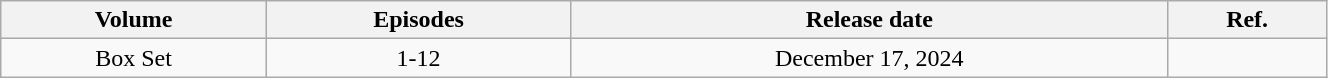<table class="wikitable" style="text-align: center; width: 70%;">
<tr>
<th>Volume</th>
<th>Episodes</th>
<th>Release date</th>
<th>Ref.</th>
</tr>
<tr>
<td>Box Set</td>
<td>1-12</td>
<td>December 17, 2024</td>
<td></td>
</tr>
</table>
